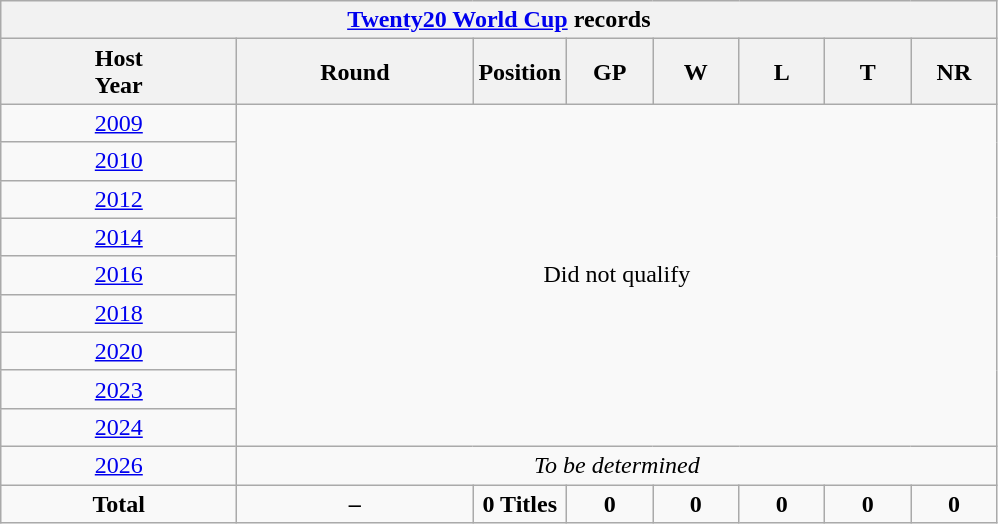<table class="wikitable" style="text-align: center; width=900px;">
<tr>
<th colspan="8"><a href='#'>Twenty20 World Cup</a> records</th>
</tr>
<tr>
<th width=150>Host<br>Year</th>
<th width=150>Round</th>
<th width=50>Position</th>
<th width=50>GP</th>
<th width=50>W</th>
<th width=50>L</th>
<th width=50>T</th>
<th width=50>NR</th>
</tr>
<tr>
<td> <a href='#'>2009</a></td>
<td colspan=7  rowspan=9>Did not qualify</td>
</tr>
<tr>
<td> <a href='#'>2010</a></td>
</tr>
<tr>
<td> <a href='#'>2012</a></td>
</tr>
<tr>
<td> <a href='#'>2014</a></td>
</tr>
<tr>
<td> <a href='#'>2016</a></td>
</tr>
<tr>
<td> <a href='#'>2018</a></td>
</tr>
<tr>
<td> <a href='#'>2020</a></td>
</tr>
<tr>
<td> <a href='#'>2023</a></td>
</tr>
<tr>
<td> <a href='#'>2024</a></td>
</tr>
<tr>
<td> <a href='#'>2026</a></td>
<td colspan="7"><em>To be determined</em></td>
</tr>
<tr>
<td><strong>Total</strong></td>
<td><strong>–</strong></td>
<td><strong>0 Titles</strong></td>
<td><strong>0</strong></td>
<td><strong>0</strong></td>
<td><strong>0</strong></td>
<td><strong>0</strong></td>
<td><strong>0</strong></td>
</tr>
</table>
